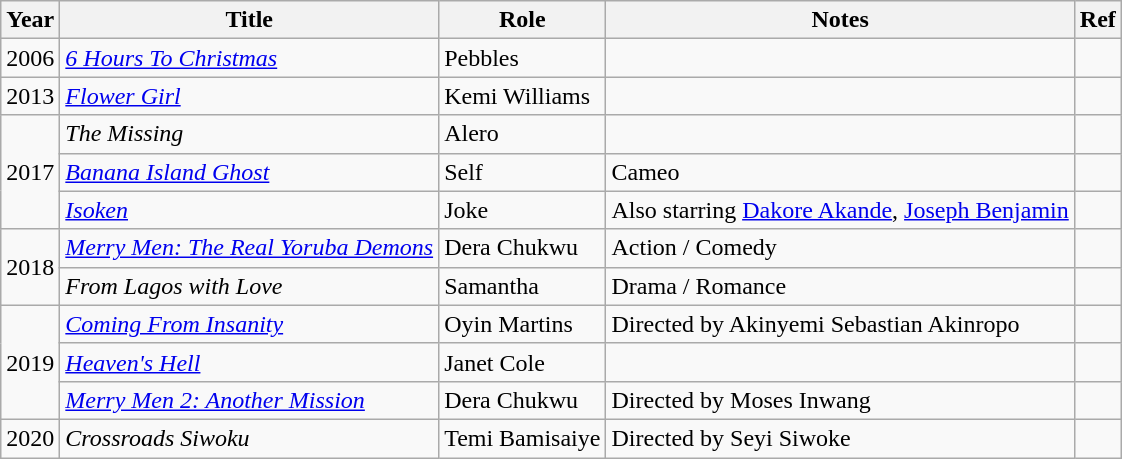<table class="wikitable sortable">
<tr>
<th>Year</th>
<th>Title</th>
<th>Role</th>
<th>Notes</th>
<th>Ref</th>
</tr>
<tr>
<td>2006</td>
<td><em><a href='#'>6 Hours To Christmas</a></em></td>
<td>Pebbles</td>
<td></td>
<td></td>
</tr>
<tr>
<td>2013</td>
<td><em><a href='#'>Flower Girl</a></em></td>
<td>Kemi Williams</td>
<td></td>
<td></td>
</tr>
<tr>
<td rowspan="3">2017</td>
<td><em>The Missing</em></td>
<td>Alero</td>
<td></td>
<td></td>
</tr>
<tr>
<td><em><a href='#'>Banana Island Ghost</a></em></td>
<td>Self</td>
<td>Cameo</td>
<td></td>
</tr>
<tr>
<td><em><a href='#'>Isoken</a></em></td>
<td>Joke</td>
<td>Also starring <a href='#'>Dakore Akande</a>, <a href='#'>Joseph Benjamin</a></td>
<td></td>
</tr>
<tr>
<td rowspan="2">2018</td>
<td><em><a href='#'>Merry Men: The Real Yoruba Demons</a></em></td>
<td>Dera Chukwu</td>
<td>Action / Comedy</td>
<td></td>
</tr>
<tr>
<td><em>From Lagos with Love</em></td>
<td>Samantha</td>
<td>Drama / Romance</td>
<td></td>
</tr>
<tr>
<td rowspan="3">2019</td>
<td><em><a href='#'>Coming From Insanity</a></em></td>
<td>Oyin Martins</td>
<td>Directed by Akinyemi Sebastian Akinropo</td>
<td></td>
</tr>
<tr>
<td><em><a href='#'>Heaven's Hell</a></em></td>
<td>Janet Cole</td>
<td></td>
<td></td>
</tr>
<tr>
<td><em><a href='#'>Merry Men 2: Another Mission</a></em></td>
<td>Dera Chukwu</td>
<td>Directed by Moses Inwang</td>
<td></td>
</tr>
<tr>
<td>2020</td>
<td><em>Crossroads Siwoku</em></td>
<td>Temi Bamisaiye</td>
<td>Directed by Seyi Siwoke</td>
<td></td>
</tr>
</table>
